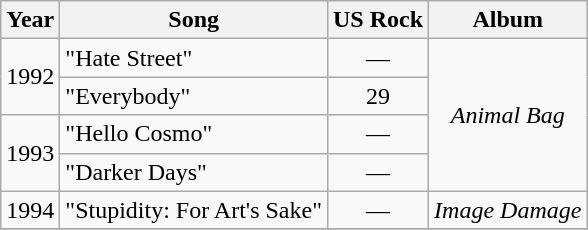<table class="wikitable" style="text-align:center;">
<tr>
<th>Year</th>
<th>Song</th>
<th>US Rock</th>
<th>Album</th>
</tr>
<tr>
<td rowspan="2">1992</td>
<td align="left">"Hate Street"</td>
<td>—</td>
<td rowspan="4"><em>Animal Bag</em></td>
</tr>
<tr>
<td align="left">"Everybody"</td>
<td>29</td>
</tr>
<tr>
<td rowspan="2">1993</td>
<td align="left">"Hello Cosmo"</td>
<td>—</td>
</tr>
<tr>
<td align="left">"Darker Days"</td>
<td>—</td>
</tr>
<tr>
<td>1994</td>
<td align="left">"Stupidity: For Art's Sake"</td>
<td>—</td>
<td><em>Image Damage</em></td>
</tr>
<tr>
</tr>
</table>
